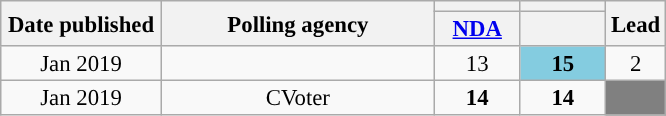<table class="wikitable sortable" style="text-align:center; font-size:95%; line-height:16px">
<tr>
<th rowspan="2" width="100px">Date published</th>
<th rowspan="2" width="175px">Polling agency</th>
<th style="background:"></th>
<th style="background:"></th>
<th rowspan="2">Lead</th>
</tr>
<tr>
<th width="50px" class="unsortable"><a href='#'>NDA</a></th>
<th width="50px" class="unsortable"></th>
</tr>
<tr>
<td>Jan 2019</td>
<td></td>
<td>13</td>
<td style="background:#84CCE0"><strong>15</strong></td>
<td style="background:"><span>2</span></td>
</tr>
<tr>
<td>Jan 2019</td>
<td>CVoter</td>
<td><strong>14</strong></td>
<td><strong>14</strong></td>
<td style="background:grey"><span></span></td>
</tr>
</table>
